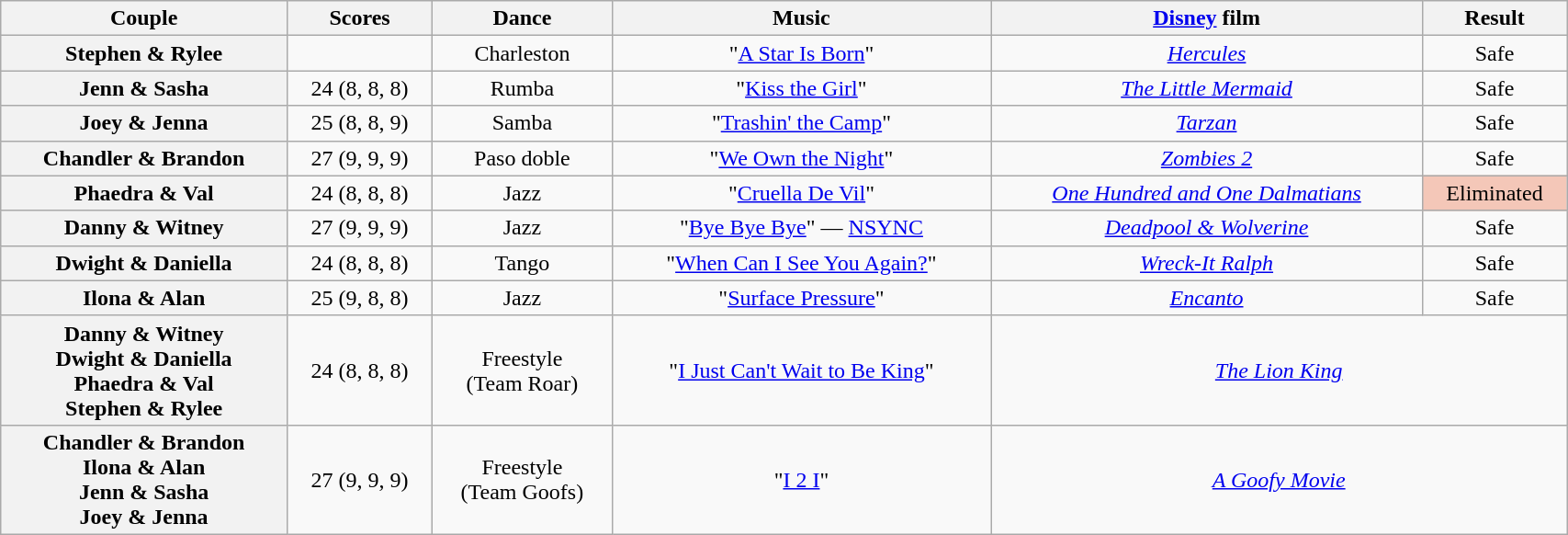<table class="wikitable sortable" style="text-align:center; width: 90%">
<tr>
<th scope="col">Couple</th>
<th scope="col">Scores</th>
<th scope="col" class="unsortable">Dance</th>
<th scope="col" class="unsortable">Music</th>
<th scope="col" class="unsortable"><a href='#'>Disney</a> film</th>
<th scope="col" class="unsortable">Result</th>
</tr>
<tr>
<th scope="row">Stephen & Rylee</th>
<td></td>
<td>Charleston</td>
<td>"<a href='#'>A Star Is Born</a>"</td>
<td><em><a href='#'>Hercules</a></em></td>
<td>Safe</td>
</tr>
<tr>
<th scope="row">Jenn & Sasha</th>
<td>24 (8, 8, 8)</td>
<td>Rumba</td>
<td>"<a href='#'>Kiss the Girl</a>"</td>
<td><em><a href='#'>The Little Mermaid</a></em></td>
<td>Safe</td>
</tr>
<tr>
<th scope="row">Joey & Jenna</th>
<td>25 (8, 8, 9)</td>
<td>Samba</td>
<td>"<a href='#'>Trashin' the Camp</a>"</td>
<td><em><a href='#'>Tarzan</a></em></td>
<td>Safe</td>
</tr>
<tr>
<th scope="row">Chandler & Brandon</th>
<td>27 (9, 9, 9)</td>
<td>Paso doble</td>
<td>"<a href='#'>We Own the Night</a>"</td>
<td><em><a href='#'>Zombies 2</a></em></td>
<td>Safe</td>
</tr>
<tr>
<th scope="row">Phaedra & Val</th>
<td>24 (8, 8, 8)</td>
<td>Jazz</td>
<td>"<a href='#'>Cruella De Vil</a>"</td>
<td><em><a href='#'>One Hundred and One Dalmatians</a></em></td>
<td bgcolor="f4c7b8">Eliminated</td>
</tr>
<tr>
<th scope="row">Danny & Witney</th>
<td>27 (9, 9, 9)</td>
<td>Jazz</td>
<td>"<a href='#'>Bye Bye Bye</a>" ― <a href='#'>NSYNC</a></td>
<td><em><a href='#'>Deadpool & Wolverine</a></em></td>
<td>Safe</td>
</tr>
<tr>
<th scope="row">Dwight & Daniella</th>
<td>24 (8, 8, 8)</td>
<td>Tango</td>
<td>"<a href='#'>When Can I See You Again?</a>"</td>
<td><em><a href='#'>Wreck-It Ralph</a></em></td>
<td>Safe</td>
</tr>
<tr>
<th scope="row">Ilona & Alan</th>
<td>25 (9, 8, 8)</td>
<td>Jazz</td>
<td>"<a href='#'>Surface Pressure</a>"</td>
<td><em><a href='#'>Encanto</a></em></td>
<td>Safe</td>
</tr>
<tr>
<th scope="row">Danny & Witney<br>Dwight & Daniella<br>Phaedra & Val<br>Stephen & Rylee</th>
<td>24 (8, 8, 8)</td>
<td>Freestyle<br>(Team Roar)</td>
<td>"<a href='#'>I Just Can't Wait to Be King</a>"</td>
<td colspan="2"><em><a href='#'>The Lion King</a></em></td>
</tr>
<tr>
<th scope="row">Chandler & Brandon<br>Ilona & Alan<br>Jenn & Sasha<br>Joey & Jenna</th>
<td>27 (9, 9, 9)</td>
<td>Freestyle<br>(Team Goofs)</td>
<td>"<a href='#'>I 2 I</a>"</td>
<td colspan="2"><em><a href='#'>A Goofy Movie</a></em></td>
</tr>
</table>
